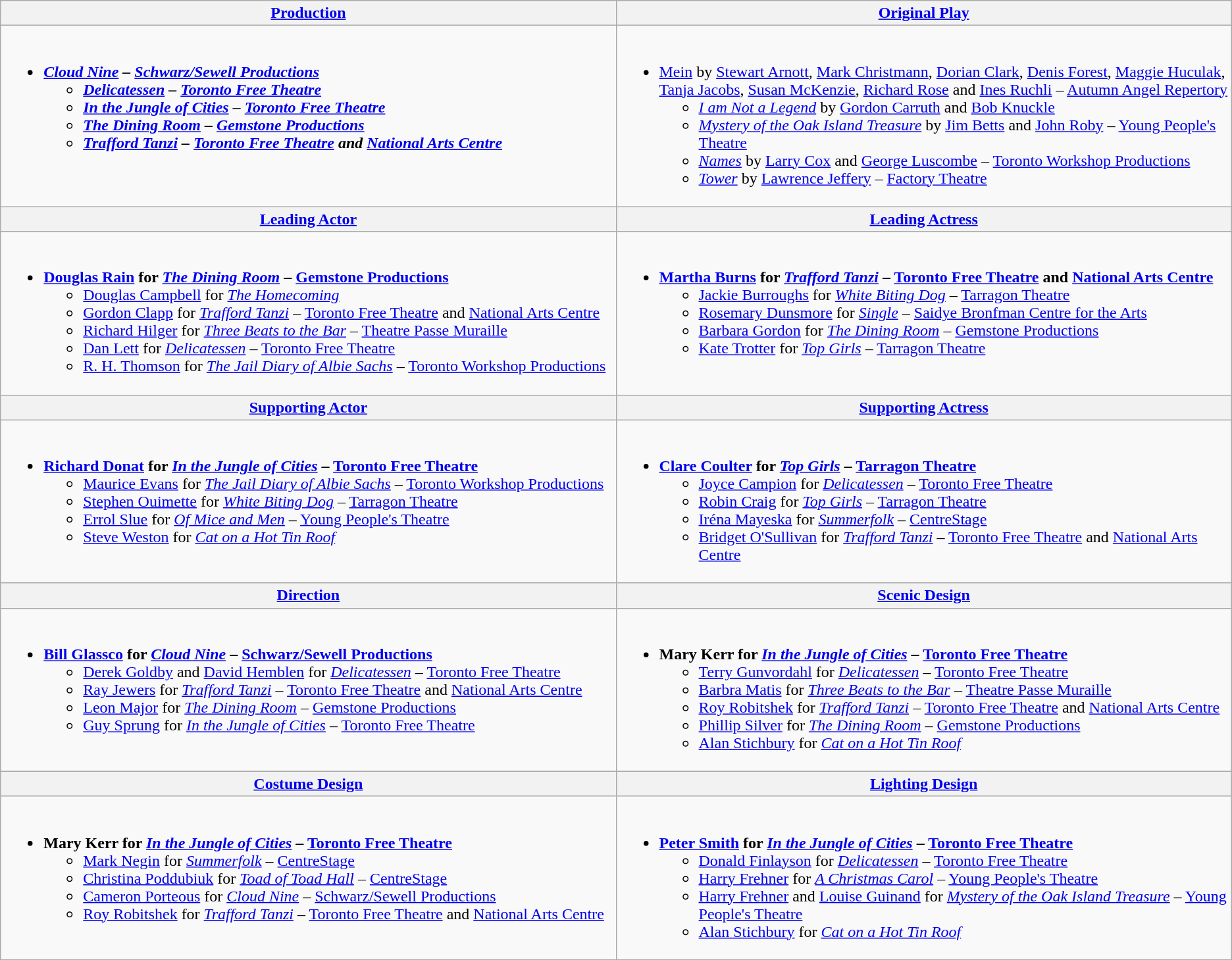<table class=wikitable style="width="100%">
<tr>
<th width="50%"><a href='#'>Production</a></th>
<th width="50%"><a href='#'>Original Play</a></th>
</tr>
<tr>
<td valign="top"><br><ul><li><strong><em><a href='#'>Cloud Nine</a><em> – <a href='#'>Schwarz/Sewell Productions</a><strong><ul><li></em><a href='#'>Delicatessen</a><em> – <a href='#'>Toronto Free Theatre</a></li><li></em><a href='#'>In the Jungle of Cities</a><em> – <a href='#'>Toronto Free Theatre</a></li><li></em><a href='#'>The Dining Room</a><em> – <a href='#'>Gemstone Productions</a></li><li></em><a href='#'>Trafford Tanzi</a><em> – <a href='#'>Toronto Free Theatre</a> and <a href='#'>National Arts Centre</a></li></ul></li></ul></td>
<td valign="top"><br><ul><li></em></strong><a href='#'>Mein</a></em> by <a href='#'>Stewart Arnott</a>, <a href='#'>Mark Christmann</a>, <a href='#'>Dorian Clark</a>, <a href='#'>Denis Forest</a>, <a href='#'>Maggie Huculak</a>, <a href='#'>Tanja Jacobs</a>, <a href='#'>Susan McKenzie</a>, <a href='#'>Richard Rose</a> and <a href='#'>Ines Ruchli</a> – <a href='#'>Autumn Angel Repertory</a></strong><ul><li><em><a href='#'>I am Not a Legend</a></em> by <a href='#'>Gordon Carruth</a> and <a href='#'>Bob Knuckle</a></li><li><em><a href='#'>Mystery of the Oak Island Treasure</a></em> by <a href='#'>Jim Betts</a> and <a href='#'>John Roby</a> – <a href='#'>Young People's Theatre</a></li><li><em><a href='#'>Names</a></em> by <a href='#'>Larry Cox</a> and <a href='#'>George Luscombe</a> – <a href='#'>Toronto Workshop Productions</a></li><li><em><a href='#'>Tower</a></em> by <a href='#'>Lawrence Jeffery</a> – <a href='#'>Factory Theatre</a></li></ul></li></ul></td>
</tr>
<tr>
<th width="50%"><a href='#'>Leading Actor</a></th>
<th width="50%"><a href='#'>Leading Actress</a></th>
</tr>
<tr>
<td valign="top"><br><ul><li><strong><a href='#'>Douglas Rain</a> for <em><a href='#'>The Dining Room</a></em> – <a href='#'>Gemstone Productions</a></strong><ul><li><a href='#'>Douglas Campbell</a> for <em><a href='#'>The Homecoming</a></em></li><li><a href='#'>Gordon Clapp</a> for <em><a href='#'>Trafford Tanzi</a></em> – <a href='#'>Toronto Free Theatre</a> and <a href='#'>National Arts Centre</a></li><li><a href='#'>Richard Hilger</a> for <em><a href='#'>Three Beats to the Bar</a></em> – <a href='#'>Theatre Passe Muraille</a></li><li><a href='#'>Dan Lett</a> for <em><a href='#'>Delicatessen</a></em> – <a href='#'>Toronto Free Theatre</a></li><li><a href='#'>R. H. Thomson</a> for <em><a href='#'>The Jail Diary of Albie Sachs</a></em> – <a href='#'>Toronto Workshop Productions</a></li></ul></li></ul></td>
<td valign="top"><br><ul><li><strong><a href='#'>Martha Burns</a> for <em><a href='#'>Trafford Tanzi</a></em> – <a href='#'>Toronto Free Theatre</a> and <a href='#'>National Arts Centre</a></strong><ul><li><a href='#'>Jackie Burroughs</a> for <em><a href='#'>White Biting Dog</a></em> – <a href='#'>Tarragon Theatre</a></li><li><a href='#'>Rosemary Dunsmore</a> for <em><a href='#'>Single</a></em> – <a href='#'>Saidye Bronfman Centre for the Arts</a></li><li><a href='#'>Barbara Gordon</a> for <em><a href='#'>The Dining Room</a></em> – <a href='#'>Gemstone Productions</a></li><li><a href='#'>Kate Trotter</a> for <em><a href='#'>Top Girls</a></em> – <a href='#'>Tarragon Theatre</a></li></ul></li></ul></td>
</tr>
<tr>
<th width="50%"><a href='#'>Supporting Actor</a></th>
<th width="50%"><a href='#'>Supporting Actress</a></th>
</tr>
<tr>
<td valign="top"><br><ul><li><strong><a href='#'>Richard Donat</a> for <em><a href='#'>In the Jungle of Cities</a></em> – <a href='#'>Toronto Free Theatre</a></strong><ul><li><a href='#'>Maurice Evans</a> for <em><a href='#'>The Jail Diary of Albie Sachs</a></em> – <a href='#'>Toronto Workshop Productions</a></li><li><a href='#'>Stephen Ouimette</a> for <em><a href='#'>White Biting Dog</a></em> – <a href='#'>Tarragon Theatre</a></li><li><a href='#'>Errol Slue</a> for <em><a href='#'>Of Mice and Men</a></em> – <a href='#'>Young People's Theatre</a></li><li><a href='#'>Steve Weston</a> for <em><a href='#'>Cat on a Hot Tin Roof</a></em></li></ul></li></ul></td>
<td valign="top"><br><ul><li><strong><a href='#'>Clare Coulter</a> for <em><a href='#'>Top Girls</a></em> – <a href='#'>Tarragon Theatre</a></strong><ul><li><a href='#'>Joyce Campion</a> for <em><a href='#'>Delicatessen</a></em> – <a href='#'>Toronto Free Theatre</a></li><li><a href='#'>Robin Craig</a> for <em><a href='#'>Top Girls</a></em> – <a href='#'>Tarragon Theatre</a></li><li><a href='#'>Iréna Mayeska</a> for <em><a href='#'>Summerfolk</a></em> – <a href='#'>CentreStage</a></li><li><a href='#'>Bridget O'Sullivan</a> for <em><a href='#'>Trafford Tanzi</a></em> – <a href='#'>Toronto Free Theatre</a> and <a href='#'>National Arts Centre</a></li></ul></li></ul></td>
</tr>
<tr>
<th width="50%"><a href='#'>Direction</a></th>
<th width="50%"><a href='#'>Scenic Design</a></th>
</tr>
<tr>
<td valign="top"><br><ul><li><strong><a href='#'>Bill Glassco</a> for <em><a href='#'>Cloud Nine</a></em> – <a href='#'>Schwarz/Sewell Productions</a></strong><ul><li><a href='#'>Derek Goldby</a> and <a href='#'>David Hemblen</a> for <em><a href='#'>Delicatessen</a></em> – <a href='#'>Toronto Free Theatre</a></li><li><a href='#'>Ray Jewers</a> for <em><a href='#'>Trafford Tanzi</a></em> – <a href='#'>Toronto Free Theatre</a> and <a href='#'>National Arts Centre</a></li><li><a href='#'>Leon Major</a> for <em><a href='#'>The Dining Room</a></em> – <a href='#'>Gemstone Productions</a></li><li><a href='#'>Guy Sprung</a> for <em><a href='#'>In the Jungle of Cities</a></em> – <a href='#'>Toronto Free Theatre</a></li></ul></li></ul></td>
<td valign="top"><br><ul><li><strong>Mary Kerr for <em><a href='#'>In the Jungle of Cities</a></em> – <a href='#'>Toronto Free Theatre</a></strong><ul><li><a href='#'>Terry Gunvordahl</a> for <em><a href='#'>Delicatessen</a></em> – <a href='#'>Toronto Free Theatre</a></li><li><a href='#'>Barbra Matis</a> for <em><a href='#'>Three Beats to the Bar</a></em> – <a href='#'>Theatre Passe Muraille</a></li><li><a href='#'>Roy Robitshek</a> for <em><a href='#'>Trafford Tanzi</a></em> – <a href='#'>Toronto Free Theatre</a> and <a href='#'>National Arts Centre</a></li><li><a href='#'>Phillip Silver</a> for <em><a href='#'>The Dining Room</a></em> – <a href='#'>Gemstone Productions</a></li><li><a href='#'>Alan Stichbury</a> for <em><a href='#'>Cat on a Hot Tin Roof</a></em></li></ul></li></ul></td>
</tr>
<tr>
<th width="50%"><a href='#'>Costume Design</a></th>
<th width="50%"><a href='#'>Lighting Design</a></th>
</tr>
<tr>
<td valign="top"><br><ul><li><strong>Mary Kerr for <em><a href='#'>In the Jungle of Cities</a></em> – <a href='#'>Toronto Free Theatre</a></strong><ul><li><a href='#'>Mark Negin</a> for <em><a href='#'>Summerfolk</a></em> – <a href='#'>CentreStage</a></li><li><a href='#'>Christina Poddubiuk</a> for <em><a href='#'>Toad of Toad Hall</a></em> – <a href='#'>CentreStage</a></li><li><a href='#'>Cameron Porteous</a> for <em><a href='#'>Cloud Nine</a></em> – <a href='#'>Schwarz/Sewell Productions</a></li><li><a href='#'>Roy Robitshek</a> for <em><a href='#'>Trafford Tanzi</a></em> – <a href='#'>Toronto Free Theatre</a> and <a href='#'>National Arts Centre</a></li></ul></li></ul></td>
<td valign="top"><br><ul><li><strong><a href='#'>Peter Smith</a> for <em><a href='#'>In the Jungle of Cities</a></em> – <a href='#'>Toronto Free Theatre</a></strong><ul><li><a href='#'>Donald Finlayson</a> for <em><a href='#'>Delicatessen</a></em> – <a href='#'>Toronto Free Theatre</a></li><li><a href='#'>Harry Frehner</a> for <em><a href='#'>A Christmas Carol</a></em> – <a href='#'>Young People's Theatre</a></li><li><a href='#'>Harry Frehner</a> and <a href='#'>Louise Guinand</a> for <em><a href='#'>Mystery of the Oak Island Treasure</a></em> – <a href='#'>Young People's Theatre</a></li><li><a href='#'>Alan Stichbury</a> for <em><a href='#'>Cat on a Hot Tin Roof</a></em></li></ul></li></ul></td>
</tr>
</table>
